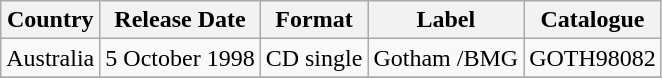<table class="wikitable" border="1">
<tr>
<th>Country</th>
<th>Release Date</th>
<th>Format</th>
<th>Label</th>
<th>Catalogue</th>
</tr>
<tr>
<td>Australia</td>
<td>5 October 1998</td>
<td>CD single</td>
<td>Gotham /BMG</td>
<td>GOTH98082</td>
</tr>
<tr>
</tr>
</table>
